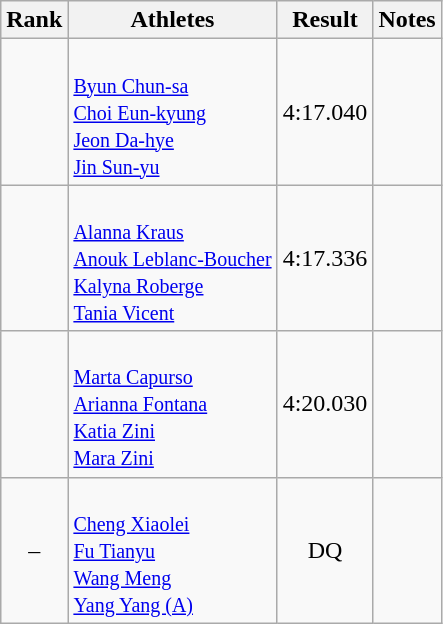<table class="wikitable" style="text-align:center">
<tr>
<th>Rank</th>
<th>Athletes</th>
<th>Result</th>
<th>Notes</th>
</tr>
<tr>
<td></td>
<td align=left> <br> <small> <a href='#'>Byun Chun-sa</a> <br> <a href='#'>Choi Eun-kyung</a> <br> <a href='#'>Jeon Da-hye</a> <br> <a href='#'>Jin Sun-yu</a> </small></td>
<td>4:17.040</td>
<td></td>
</tr>
<tr>
<td></td>
<td align=left> <br> <small> <a href='#'>Alanna Kraus</a> <br> <a href='#'>Anouk Leblanc-Boucher</a> <br> <a href='#'>Kalyna Roberge</a> <br> <a href='#'>Tania Vicent</a> </small></td>
<td>4:17.336</td>
<td></td>
</tr>
<tr>
<td></td>
<td align=left> <br> <small> <a href='#'>Marta Capurso</a> <br> <a href='#'>Arianna Fontana</a> <br> <a href='#'>Katia Zini</a> <br> <a href='#'>Mara Zini</a> </small></td>
<td>4:20.030</td>
<td></td>
</tr>
<tr>
<td>–</td>
<td align=left> <br> <small> <a href='#'>Cheng Xiaolei</a> <br> <a href='#'>Fu Tianyu</a> <br> <a href='#'>Wang Meng</a> <br> <a href='#'>Yang Yang (A)</a> </small></td>
<td>DQ</td>
<td></td>
</tr>
</table>
